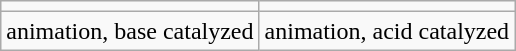<table class="wikitable">
<tr>
<td></td>
<td></td>
</tr>
<tr>
<td>animation, base catalyzed</td>
<td>animation, acid catalyzed</td>
</tr>
</table>
